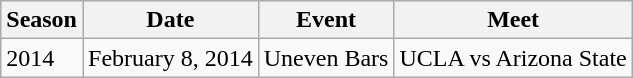<table class="wikitable">
<tr>
<th>Season</th>
<th>Date</th>
<th>Event</th>
<th>Meet</th>
</tr>
<tr>
<td>2014</td>
<td>February 8, 2014</td>
<td>Uneven Bars</td>
<td>UCLA vs Arizona State</td>
</tr>
</table>
